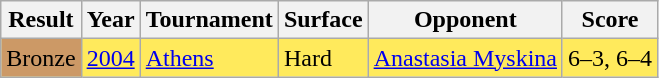<table class="sortable wikitable">
<tr>
<th>Result</th>
<th>Year</th>
<th>Tournament</th>
<th>Surface</th>
<th>Opponent</th>
<th>Score</th>
</tr>
<tr bgcolor=FFEA5C>
<td bgcolor=cc9966>Bronze</td>
<td><a href='#'>2004</a></td>
<td><a href='#'>Athens</a></td>
<td>Hard</td>
<td> <a href='#'>Anastasia Myskina</a></td>
<td>6–3, 6–4</td>
</tr>
</table>
